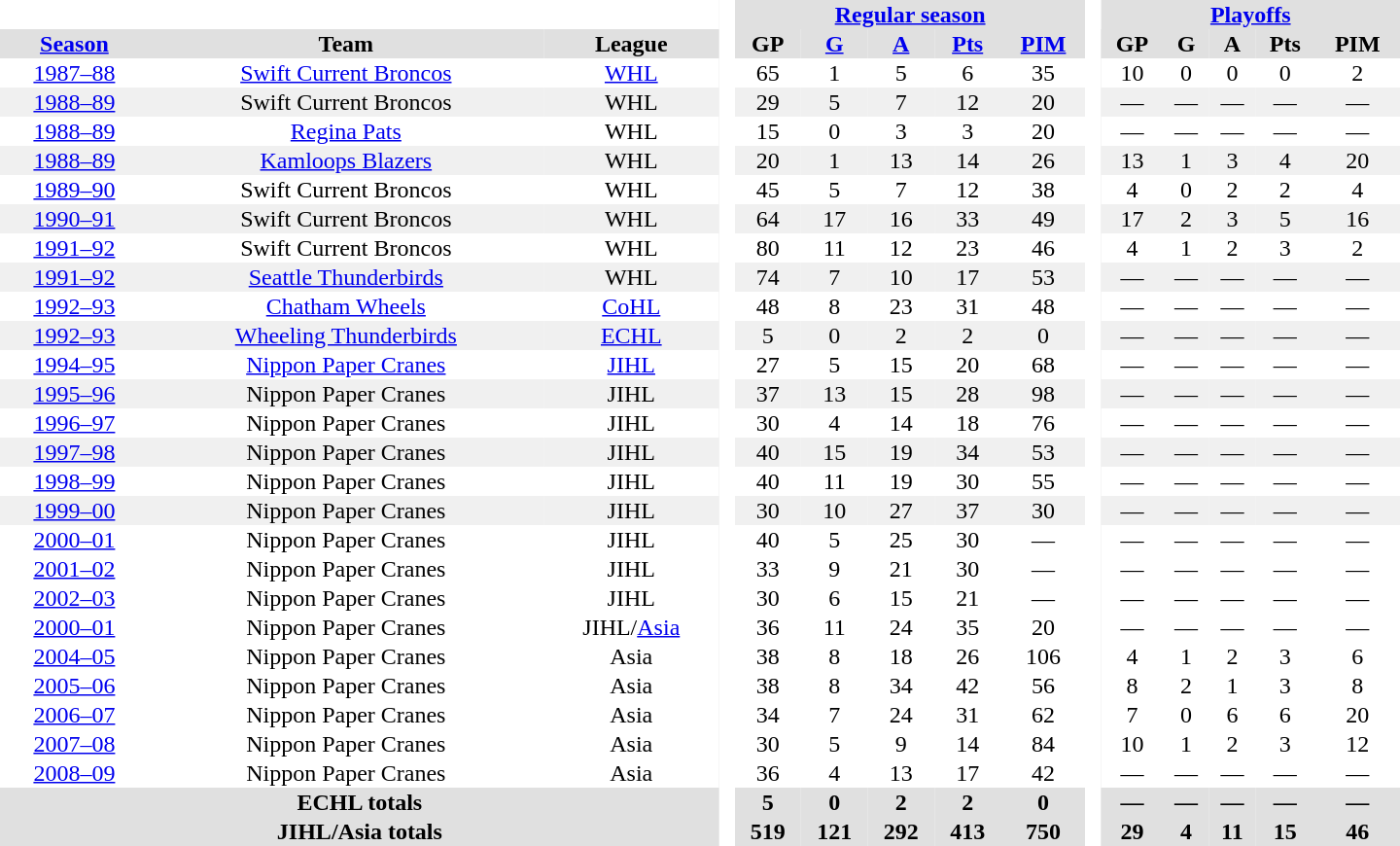<table border="0" cellpadding="1" cellspacing="0" style="text-align:center; width:60em;">
<tr style="background:#e0e0e0;">
<th colspan="3"  bgcolor="#ffffff"> </th>
<th rowspan="99" bgcolor="#ffffff"> </th>
<th colspan="5"><a href='#'>Regular season</a></th>
<th rowspan="99" bgcolor="#ffffff"> </th>
<th colspan="5"><a href='#'>Playoffs</a></th>
</tr>
<tr style="background:#e0e0e0;">
<th><a href='#'>Season</a></th>
<th>Team</th>
<th>League</th>
<th>GP</th>
<th><a href='#'>G</a></th>
<th><a href='#'>A</a></th>
<th><a href='#'>Pts</a></th>
<th><a href='#'>PIM</a></th>
<th>GP</th>
<th>G</th>
<th>A</th>
<th>Pts</th>
<th>PIM</th>
</tr>
<tr>
<td><a href='#'>1987–88</a></td>
<td><a href='#'>Swift Current Broncos</a></td>
<td><a href='#'>WHL</a></td>
<td>65</td>
<td>1</td>
<td>5</td>
<td>6</td>
<td>35</td>
<td>10</td>
<td>0</td>
<td>0</td>
<td>0</td>
<td>2</td>
</tr>
<tr bgcolor="#f0f0f0">
<td><a href='#'>1988–89</a></td>
<td>Swift Current Broncos</td>
<td>WHL</td>
<td>29</td>
<td>5</td>
<td>7</td>
<td>12</td>
<td>20</td>
<td>—</td>
<td>—</td>
<td>—</td>
<td>—</td>
<td>—</td>
</tr>
<tr>
<td><a href='#'>1988–89</a></td>
<td><a href='#'>Regina Pats</a></td>
<td>WHL</td>
<td>15</td>
<td>0</td>
<td>3</td>
<td>3</td>
<td>20</td>
<td>—</td>
<td>—</td>
<td>—</td>
<td>—</td>
<td>—</td>
</tr>
<tr bgcolor="#f0f0f0">
<td><a href='#'>1988–89</a></td>
<td><a href='#'>Kamloops Blazers</a></td>
<td>WHL</td>
<td>20</td>
<td>1</td>
<td>13</td>
<td>14</td>
<td>26</td>
<td>13</td>
<td>1</td>
<td>3</td>
<td>4</td>
<td>20</td>
</tr>
<tr>
<td><a href='#'>1989–90</a></td>
<td>Swift Current Broncos</td>
<td>WHL</td>
<td>45</td>
<td>5</td>
<td>7</td>
<td>12</td>
<td>38</td>
<td>4</td>
<td>0</td>
<td>2</td>
<td>2</td>
<td>4</td>
</tr>
<tr bgcolor="#f0f0f0">
<td><a href='#'>1990–91</a></td>
<td>Swift Current Broncos</td>
<td>WHL</td>
<td>64</td>
<td>17</td>
<td>16</td>
<td>33</td>
<td>49</td>
<td>17</td>
<td>2</td>
<td>3</td>
<td>5</td>
<td>16</td>
</tr>
<tr>
<td><a href='#'>1991–92</a></td>
<td>Swift Current Broncos</td>
<td>WHL</td>
<td>80</td>
<td>11</td>
<td>12</td>
<td>23</td>
<td>46</td>
<td>4</td>
<td>1</td>
<td>2</td>
<td>3</td>
<td>2</td>
</tr>
<tr bgcolor="#f0f0f0">
<td><a href='#'>1991–92</a></td>
<td><a href='#'>Seattle Thunderbirds</a></td>
<td>WHL</td>
<td>74</td>
<td>7</td>
<td>10</td>
<td>17</td>
<td>53</td>
<td>—</td>
<td>—</td>
<td>—</td>
<td>—</td>
<td>—</td>
</tr>
<tr>
<td><a href='#'>1992–93</a></td>
<td><a href='#'>Chatham Wheels</a></td>
<td><a href='#'>CoHL</a></td>
<td>48</td>
<td>8</td>
<td>23</td>
<td>31</td>
<td>48</td>
<td>—</td>
<td>—</td>
<td>—</td>
<td>—</td>
<td>—</td>
</tr>
<tr bgcolor="#f0f0f0">
<td><a href='#'>1992–93</a></td>
<td><a href='#'>Wheeling Thunderbirds</a></td>
<td><a href='#'>ECHL</a></td>
<td>5</td>
<td>0</td>
<td>2</td>
<td>2</td>
<td>0</td>
<td>—</td>
<td>—</td>
<td>—</td>
<td>—</td>
<td>—</td>
</tr>
<tr>
<td><a href='#'>1994–95</a></td>
<td><a href='#'>Nippon Paper Cranes</a></td>
<td><a href='#'>JIHL</a></td>
<td>27</td>
<td>5</td>
<td>15</td>
<td>20</td>
<td>68</td>
<td>—</td>
<td>—</td>
<td>—</td>
<td>—</td>
<td>—</td>
</tr>
<tr bgcolor="#f0f0f0">
<td><a href='#'>1995–96</a></td>
<td>Nippon Paper Cranes</td>
<td>JIHL</td>
<td>37</td>
<td>13</td>
<td>15</td>
<td>28</td>
<td>98</td>
<td>—</td>
<td>—</td>
<td>—</td>
<td>—</td>
<td>—</td>
</tr>
<tr>
<td><a href='#'>1996–97</a></td>
<td>Nippon Paper Cranes</td>
<td>JIHL</td>
<td>30</td>
<td>4</td>
<td>14</td>
<td>18</td>
<td>76</td>
<td>—</td>
<td>—</td>
<td>—</td>
<td>—</td>
<td>—</td>
</tr>
<tr bgcolor="#f0f0f0">
<td><a href='#'>1997–98</a></td>
<td>Nippon Paper Cranes</td>
<td>JIHL</td>
<td>40</td>
<td>15</td>
<td>19</td>
<td>34</td>
<td>53</td>
<td>—</td>
<td>—</td>
<td>—</td>
<td>—</td>
<td>—</td>
</tr>
<tr>
<td><a href='#'>1998–99</a></td>
<td>Nippon Paper Cranes</td>
<td>JIHL</td>
<td>40</td>
<td>11</td>
<td>19</td>
<td>30</td>
<td>55</td>
<td>—</td>
<td>—</td>
<td>—</td>
<td>—</td>
<td>—</td>
</tr>
<tr bgcolor="#f0f0f0">
<td><a href='#'>1999–00</a></td>
<td>Nippon Paper Cranes</td>
<td>JIHL</td>
<td>30</td>
<td>10</td>
<td>27</td>
<td>37</td>
<td>30</td>
<td>—</td>
<td>—</td>
<td>—</td>
<td>—</td>
<td>—</td>
</tr>
<tr>
<td><a href='#'>2000–01</a></td>
<td>Nippon Paper Cranes</td>
<td>JIHL</td>
<td>40</td>
<td>5</td>
<td>25</td>
<td>30</td>
<td>—</td>
<td>—</td>
<td>—</td>
<td>—</td>
<td>—</td>
<td>—</td>
</tr>
<tr>
<td><a href='#'>2001–02</a></td>
<td>Nippon Paper Cranes</td>
<td>JIHL</td>
<td>33</td>
<td>9</td>
<td>21</td>
<td>30</td>
<td>—</td>
<td>—</td>
<td>—</td>
<td>—</td>
<td>—</td>
<td>—</td>
</tr>
<tr>
<td><a href='#'>2002–03</a></td>
<td>Nippon Paper Cranes</td>
<td>JIHL</td>
<td>30</td>
<td>6</td>
<td>15</td>
<td>21</td>
<td>—</td>
<td>—</td>
<td>—</td>
<td>—</td>
<td>—</td>
<td>—</td>
</tr>
<tr>
<td><a href='#'>2000–01</a></td>
<td>Nippon Paper Cranes</td>
<td>JIHL/<a href='#'>Asia</a></td>
<td>36</td>
<td>11</td>
<td>24</td>
<td>35</td>
<td>20</td>
<td>—</td>
<td>—</td>
<td>—</td>
<td>—</td>
<td>—</td>
</tr>
<tr>
<td><a href='#'>2004–05</a></td>
<td>Nippon Paper Cranes</td>
<td>Asia</td>
<td>38</td>
<td>8</td>
<td>18</td>
<td>26</td>
<td>106</td>
<td>4</td>
<td>1</td>
<td>2</td>
<td>3</td>
<td>6</td>
</tr>
<tr>
<td><a href='#'>2005–06</a></td>
<td>Nippon Paper Cranes</td>
<td>Asia</td>
<td>38</td>
<td>8</td>
<td>34</td>
<td>42</td>
<td>56</td>
<td>8</td>
<td>2</td>
<td>1</td>
<td>3</td>
<td>8</td>
</tr>
<tr>
<td><a href='#'>2006–07</a></td>
<td>Nippon Paper Cranes</td>
<td>Asia</td>
<td>34</td>
<td>7</td>
<td>24</td>
<td>31</td>
<td>62</td>
<td>7</td>
<td>0</td>
<td>6</td>
<td>6</td>
<td>20</td>
</tr>
<tr>
<td><a href='#'>2007–08</a></td>
<td>Nippon Paper Cranes</td>
<td>Asia</td>
<td>30</td>
<td>5</td>
<td>9</td>
<td>14</td>
<td>84</td>
<td>10</td>
<td>1</td>
<td>2</td>
<td>3</td>
<td>12</td>
</tr>
<tr>
<td><a href='#'>2008–09</a></td>
<td>Nippon Paper Cranes</td>
<td>Asia</td>
<td>36</td>
<td>4</td>
<td>13</td>
<td>17</td>
<td>42</td>
<td>—</td>
<td>—</td>
<td>—</td>
<td>—</td>
<td>—</td>
</tr>
<tr bgcolor="#e0e0e0">
<th colspan="3">ECHL totals</th>
<th>5</th>
<th>0</th>
<th>2</th>
<th>2</th>
<th>0</th>
<th>—</th>
<th>—</th>
<th>—</th>
<th>—</th>
<th>—</th>
</tr>
<tr bgcolor="#e0e0e0">
<th colspan="3">JIHL/Asia totals</th>
<th>519</th>
<th>121</th>
<th>292</th>
<th>413</th>
<th>750</th>
<th>29</th>
<th>4</th>
<th>11</th>
<th>15</th>
<th>46</th>
</tr>
</table>
